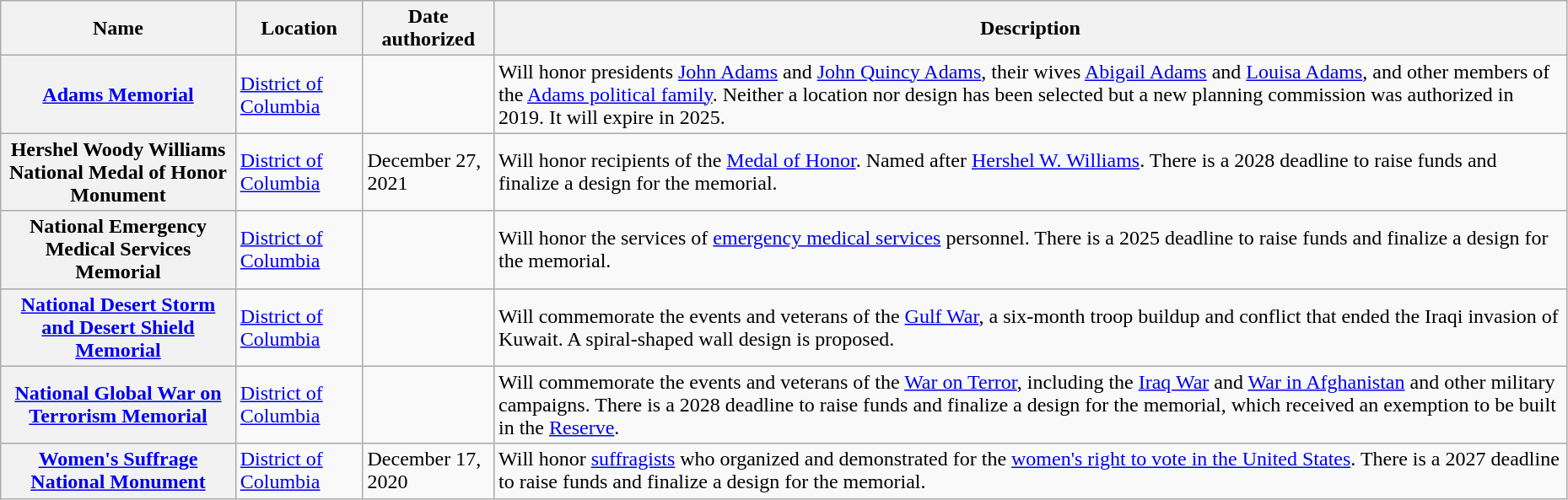<table class="wikitable sortable plainrowheaders" style="width:98%">
<tr>
<th scope="col" width="15%">Name</th>
<th scope="col">Location</th>
<th scope="col">Date authorized</th>
<th scope="col" class="unsortable">Description</th>
</tr>
<tr>
<th scope="row"><a href='#'>Adams Memorial</a></th>
<td><a href='#'>District of Columbia</a></td>
<td></td>
<td>Will honor presidents <a href='#'>John Adams</a> and <a href='#'>John Quincy Adams</a>, their wives <a href='#'>Abigail Adams</a> and <a href='#'>Louisa Adams</a>, and other members of the <a href='#'>Adams political family</a>. Neither a location nor design has been selected but a new planning commission was authorized in 2019. It will expire in 2025.</td>
</tr>
<tr>
<th scope="row">Hershel Woody Williams National Medal of Honor Monument</th>
<td><a href='#'>District of Columbia</a></td>
<td>December 27, 2021</td>
<td>Will honor recipients of the <a href='#'>Medal of Honor</a>. Named after <a href='#'>Hershel W. Williams</a>. There is a 2028 deadline to raise funds and finalize a design for the memorial.</td>
</tr>
<tr>
<th scope="row">National Emergency Medical Services Memorial</th>
<td><a href='#'>District of Columbia</a></td>
<td></td>
<td>Will honor the services of <a href='#'>emergency medical services</a> personnel. There is a 2025 deadline to raise funds and finalize a design for the memorial.</td>
</tr>
<tr>
<th scope="row"><a href='#'>National Desert Storm and Desert Shield Memorial</a></th>
<td><a href='#'>District of Columbia</a><br><small></small></td>
<td></td>
<td>Will commemorate the events and veterans of the <a href='#'>Gulf War</a>, a six-month troop buildup and conflict that ended the Iraqi invasion of Kuwait. A spiral-shaped wall design is proposed.</td>
</tr>
<tr>
<th scope="row"><a href='#'>National Global War on Terrorism Memorial</a></th>
<td><a href='#'>District of Columbia</a></td>
<td></td>
<td>Will commemorate the events and veterans of the <a href='#'>War on Terror</a>, including the <a href='#'>Iraq War</a> and <a href='#'>War in Afghanistan</a> and other military campaigns. There is a 2028 deadline to raise funds and finalize a design for the memorial, which received an exemption to be built in the <a href='#'>Reserve</a>.</td>
</tr>
<tr>
<th scope="row"><a href='#'>Women's Suffrage National Monument</a></th>
<td><a href='#'>District of Columbia</a></td>
<td>December 17, 2020</td>
<td>Will honor <a href='#'>suffragists</a> who organized and demonstrated for the <a href='#'>women's right to vote in the United States</a>. There is a 2027 deadline to raise funds and finalize a design for the memorial.</td>
</tr>
</table>
